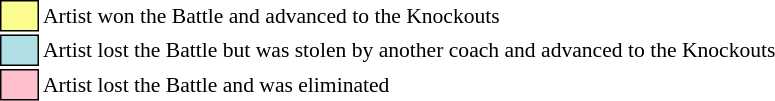<table class="toccolours" style="font-size: 90%; white-space: nowrap;">
<tr>
<td style="background:#fdfc8f; border:1px solid black;">      </td>
<td>Artist won the Battle and advanced to the Knockouts</td>
</tr>
<tr>
<td style="background:#b0e0e6; border:1px solid black;">      </td>
<td>Artist lost the Battle but was stolen by another coach and advanced to the Knockouts</td>
</tr>
<tr>
<td style="background:pink; border:1px solid black;">      </td>
<td>Artist lost the Battle and was eliminated</td>
</tr>
</table>
